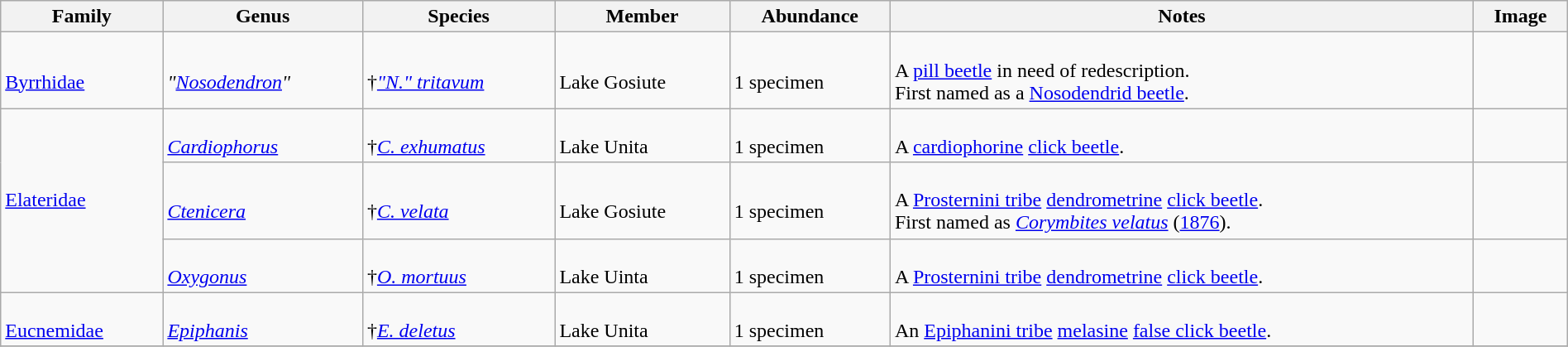<table class="wikitable" style="margin:auto;width:100%;">
<tr>
<th>Family</th>
<th>Genus</th>
<th>Species</th>
<th>Member</th>
<th>Abundance</th>
<th>Notes</th>
<th>Image</th>
</tr>
<tr>
<td><br><a href='#'>Byrrhidae</a></td>
<td><br><em>"<a href='#'>Nosodendron</a>"</em></td>
<td><br>†<em><a href='#'>"N." tritavum</a></em> </td>
<td><br>Lake Gosiute</td>
<td><br>1 specimen</td>
<td><br>A <a href='#'>pill beetle</a> in need of redescription.<br>First named as a <a href='#'>Nosodendrid beetle</a>.</td>
<td><br></td>
</tr>
<tr>
<td rowspan=3><a href='#'>Elateridae</a></td>
<td><br><em><a href='#'>Cardiophorus</a></em></td>
<td><br>†<em><a href='#'>C. exhumatus</a></em> </td>
<td><br>Lake Unita</td>
<td><br>1 specimen</td>
<td><br>A <a href='#'>cardiophorine</a> <a href='#'>click beetle</a>.</td>
<td></td>
</tr>
<tr>
<td><br><em><a href='#'>Ctenicera</a></em></td>
<td><br>†<em><a href='#'>C. velata</a></em> </td>
<td><br>Lake Gosiute</td>
<td><br>1 specimen</td>
<td><br>A <a href='#'>Prosternini tribe</a> <a href='#'>dendrometrine</a> <a href='#'>click beetle</a>.<br>First named as <em><a href='#'>Corymbites velatus</a></em> (<a href='#'>1876</a>).</td>
<td></td>
</tr>
<tr>
<td><br><em><a href='#'>Oxygonus</a></em></td>
<td><br>†<em><a href='#'>O. mortuus</a></em> </td>
<td><br>Lake Uinta</td>
<td><br>1 specimen</td>
<td><br>A <a href='#'>Prosternini tribe</a> <a href='#'>dendrometrine</a> <a href='#'>click beetle</a>.</td>
<td><br></td>
</tr>
<tr>
<td><br><a href='#'>Eucnemidae</a></td>
<td><br><em><a href='#'>Epiphanis</a></em></td>
<td><br>†<em><a href='#'>E. deletus</a></em> </td>
<td><br>Lake Unita</td>
<td><br>1 specimen</td>
<td><br>An <a href='#'>Epiphanini tribe</a> <a href='#'>melasine</a> <a href='#'>false click beetle</a>.</td>
<td><br></td>
</tr>
<tr>
</tr>
</table>
